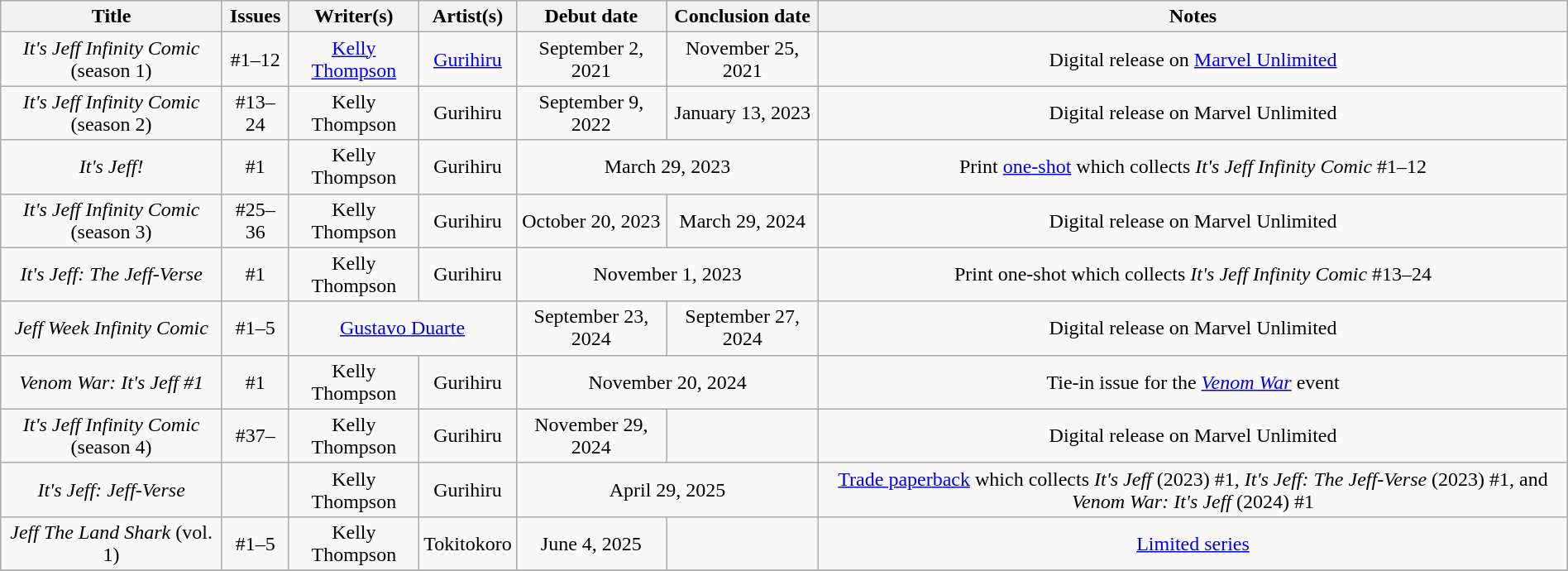<table class="wikitable" style="text-align:center; width:100%;">
<tr>
<th scope="col"  width:15%;>Title</th>
<th scope="col"  width:10%;>Issues</th>
<th scope="col"  width:15%;>Writer(s)</th>
<th scope="col"  width:15%;>Artist(s)</th>
<th scope="col"  width:15%;>Debut date</th>
<th scope="col"  width:15%;>Conclusion date</th>
<th scope="col"  width:15%;>Notes</th>
</tr>
<tr>
<td><em>It's Jeff Infinity Comic</em> (season 1)</td>
<td>#1–12</td>
<td><a href='#'>Kelly Thompson</a></td>
<td><a href='#'>Gurihiru</a></td>
<td>September 2, 2021</td>
<td>November 25, 2021</td>
<td>Digital release on <a href='#'>Marvel Unlimited</a></td>
</tr>
<tr>
<td><em>It's Jeff Infinity Comic</em> (season 2)</td>
<td>#13–24</td>
<td>Kelly Thompson</td>
<td>Gurihiru</td>
<td>September 9, 2022</td>
<td>January 13, 2023</td>
<td>Digital release on Marvel Unlimited</td>
</tr>
<tr>
<td><em>It's Jeff!</em></td>
<td>#1</td>
<td>Kelly Thompson</td>
<td>Gurihiru</td>
<td colspan="2">March 29, 2023</td>
<td>Print <a href='#'>one-shot</a> which collects <em>It's Jeff Infinity Comic</em> #1–12</td>
</tr>
<tr>
<td><em>It's Jeff Infinity Comic</em> (season 3)</td>
<td>#25–36</td>
<td>Kelly Thompson</td>
<td>Gurihiru</td>
<td>October 20, 2023</td>
<td>March 29, 2024</td>
<td>Digital release on Marvel Unlimited</td>
</tr>
<tr>
<td><em>It's Jeff: The Jeff-Verse</em></td>
<td>#1</td>
<td>Kelly Thompson</td>
<td>Gurihiru</td>
<td colspan="2">November 1, 2023</td>
<td>Print one-shot which collects <em>It's Jeff Infinity Comic</em> #13–24</td>
</tr>
<tr>
<td><em>Jeff Week Infinity Comic</em></td>
<td>#1–5</td>
<td colspan="2"><a href='#'>Gustavo Duarte</a></td>
<td>September 23, 2024</td>
<td>September 27, 2024</td>
<td>Digital release on Marvel Unlimited</td>
</tr>
<tr>
<td><em>Venom War: It's Jeff #1</em></td>
<td>#1</td>
<td>Kelly Thompson</td>
<td>Gurihiru</td>
<td colspan="2">November 20, 2024</td>
<td>Tie-in issue for the <em><a href='#'>Venom War</a></em> event</td>
</tr>
<tr>
<td><em>It's Jeff Infinity Comic</em> (season 4)</td>
<td>#37–</td>
<td>Kelly Thompson</td>
<td>Gurihiru</td>
<td>November 29, 2024</td>
<td></td>
<td>Digital release on Marvel Unlimited</td>
</tr>
<tr>
<td><em>It's Jeff: Jeff-Verse</em></td>
<td></td>
<td>Kelly Thompson</td>
<td>Gurihiru</td>
<td colspan="2">April 29, 2025</td>
<td><a href='#'>Trade paperback</a> which collects <em>It's Jeff</em> (2023) #1, <em>It's Jeff: The Jeff-Verse</em> (2023) #1, and <em>Venom War: It's Jeff</em> (2024) #1</td>
</tr>
<tr>
<td><em>Jeff The Land Shark</em> (vol. 1)</td>
<td>#1–5</td>
<td>Kelly Thompson</td>
<td>Tokitokoro</td>
<td>June 4, 2025</td>
<td></td>
<td><a href='#'>Limited series</a></td>
</tr>
<tr>
</tr>
</table>
